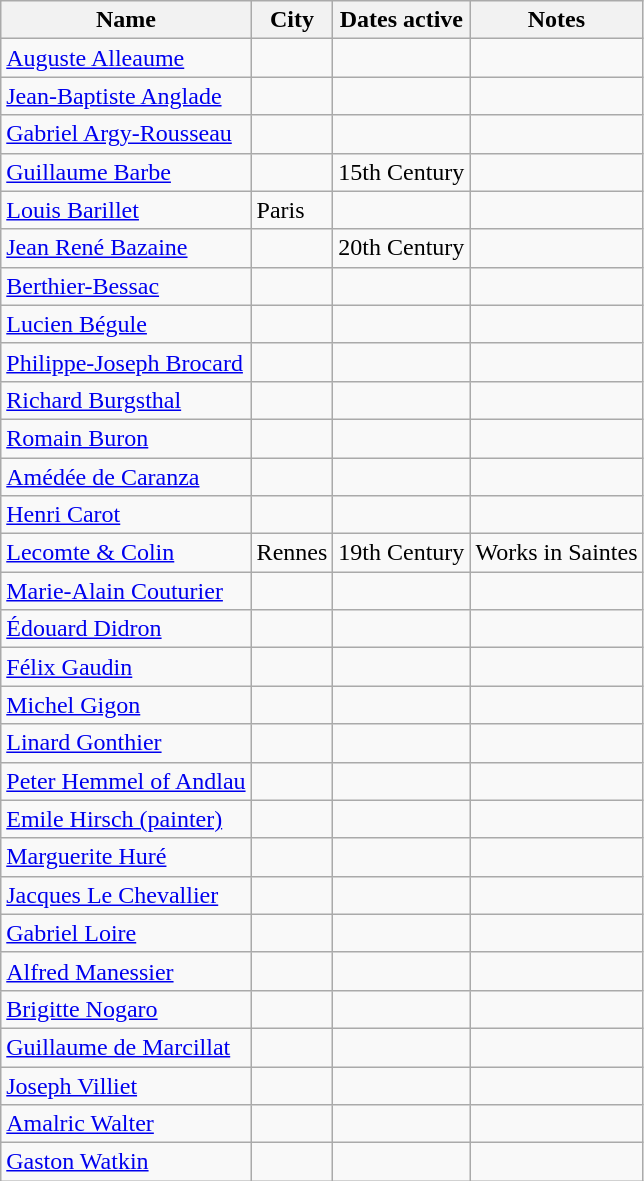<table class="wikitable sortable">
<tr>
<th>Name</th>
<th>City</th>
<th>Dates active</th>
<th>Notes</th>
</tr>
<tr>
<td><a href='#'>Auguste Alleaume</a></td>
<td></td>
<td></td>
<td></td>
</tr>
<tr>
<td><a href='#'>Jean-Baptiste Anglade</a></td>
<td></td>
<td></td>
<td></td>
</tr>
<tr>
<td><a href='#'>Gabriel Argy-Rousseau</a></td>
<td></td>
<td></td>
<td></td>
</tr>
<tr>
<td><a href='#'>Guillaume Barbe</a></td>
<td></td>
<td>15th Century</td>
<td></td>
</tr>
<tr>
<td><a href='#'>Louis Barillet</a></td>
<td>Paris</td>
<td></td>
<td></td>
</tr>
<tr>
<td><a href='#'>Jean René Bazaine</a></td>
<td></td>
<td>20th Century</td>
<td></td>
</tr>
<tr>
<td><a href='#'>Berthier-Bessac</a></td>
<td></td>
<td></td>
<td></td>
</tr>
<tr>
<td><a href='#'>Lucien Bégule</a></td>
<td></td>
<td></td>
<td></td>
</tr>
<tr>
<td><a href='#'>Philippe-Joseph Brocard</a></td>
<td></td>
<td></td>
<td></td>
</tr>
<tr>
<td><a href='#'>Richard Burgsthal</a></td>
<td></td>
<td></td>
<td></td>
</tr>
<tr>
<td><a href='#'>Romain Buron</a></td>
<td></td>
<td></td>
<td></td>
</tr>
<tr>
<td><a href='#'>Amédée de Caranza</a></td>
<td></td>
<td></td>
<td></td>
</tr>
<tr>
<td><a href='#'>Henri Carot</a></td>
<td></td>
<td></td>
<td></td>
</tr>
<tr>
<td><a href='#'>Lecomte & Colin</a></td>
<td>Rennes</td>
<td>19th Century</td>
<td>Works in Saintes</td>
</tr>
<tr>
<td><a href='#'>Marie-Alain Couturier</a></td>
<td></td>
<td></td>
<td></td>
</tr>
<tr>
<td><a href='#'>Édouard Didron</a></td>
<td></td>
<td></td>
<td></td>
</tr>
<tr>
<td><a href='#'>Félix Gaudin</a></td>
<td></td>
<td></td>
<td></td>
</tr>
<tr>
<td><a href='#'>Michel Gigon</a></td>
<td></td>
<td></td>
<td></td>
</tr>
<tr>
<td><a href='#'>Linard Gonthier</a></td>
<td></td>
<td></td>
<td></td>
</tr>
<tr>
<td><a href='#'>Peter Hemmel of Andlau</a></td>
<td></td>
<td></td>
<td></td>
</tr>
<tr>
<td><a href='#'>Emile Hirsch (painter)</a></td>
<td></td>
<td></td>
<td></td>
</tr>
<tr>
<td><a href='#'>Marguerite Huré</a></td>
<td></td>
<td></td>
<td></td>
</tr>
<tr>
<td><a href='#'>Jacques Le Chevallier</a></td>
<td></td>
<td></td>
<td></td>
</tr>
<tr>
<td><a href='#'>Gabriel Loire</a></td>
<td></td>
<td></td>
<td></td>
</tr>
<tr>
<td><a href='#'>Alfred Manessier</a></td>
<td></td>
<td></td>
<td></td>
</tr>
<tr>
<td><a href='#'>Brigitte Nogaro</a></td>
<td></td>
<td></td>
<td></td>
</tr>
<tr>
<td><a href='#'>Guillaume de Marcillat</a></td>
<td></td>
<td></td>
<td></td>
</tr>
<tr>
<td><a href='#'>Joseph Villiet</a></td>
<td></td>
<td></td>
<td></td>
</tr>
<tr>
<td><a href='#'>Amalric Walter</a></td>
<td></td>
<td></td>
<td></td>
</tr>
<tr>
<td><a href='#'>Gaston Watkin</a></td>
<td></td>
<td></td>
<td></td>
</tr>
</table>
